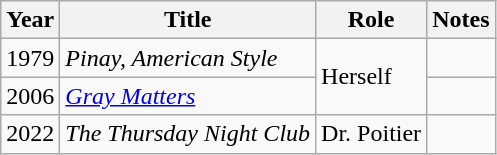<table class="wikitable sortable">
<tr>
<th>Year</th>
<th>Title</th>
<th>Role</th>
<th class="unsortable">Notes</th>
</tr>
<tr>
<td>1979</td>
<td><em>Pinay, American Style</em></td>
<td rowspan=2>Herself</td>
<td></td>
</tr>
<tr>
<td>2006</td>
<td><em><a href='#'>Gray Matters</a></em></td>
<td></td>
</tr>
<tr>
<td>2022</td>
<td><em>The Thursday Night Club</em></td>
<td>Dr. Poitier</td>
<td></td>
</tr>
</table>
